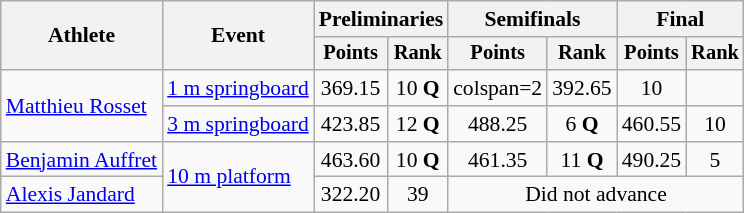<table class=wikitable style="font-size:90%;">
<tr>
<th rowspan="2">Athlete</th>
<th rowspan="2">Event</th>
<th colspan="2">Preliminaries</th>
<th colspan="2">Semifinals</th>
<th colspan="2">Final</th>
</tr>
<tr style="font-size:95%">
<th>Points</th>
<th>Rank</th>
<th>Points</th>
<th>Rank</th>
<th>Points</th>
<th>Rank</th>
</tr>
<tr align=center>
<td align=left rowspan=2><a href='#'>Matthieu Rosset</a></td>
<td align=left><a href='#'>1 m springboard</a></td>
<td>369.15</td>
<td>10 <strong>Q</strong></td>
<td>colspan=2 </td>
<td>392.65</td>
<td>10</td>
</tr>
<tr align=center>
<td align=left><a href='#'>3 m springboard</a></td>
<td>423.85</td>
<td>12 <strong>Q</strong></td>
<td>488.25</td>
<td>6 <strong>Q</strong></td>
<td>460.55</td>
<td>10</td>
</tr>
<tr align=center>
<td align=left><a href='#'>Benjamin Auffret</a></td>
<td align=left rowspan=2><a href='#'>10 m platform</a></td>
<td>463.60</td>
<td>10 <strong>Q</strong></td>
<td>461.35</td>
<td>11 <strong>Q</strong></td>
<td>490.25</td>
<td>5</td>
</tr>
<tr align=center>
<td align=left><a href='#'>Alexis Jandard</a></td>
<td>322.20</td>
<td>39</td>
<td colspan=4>Did not advance</td>
</tr>
</table>
